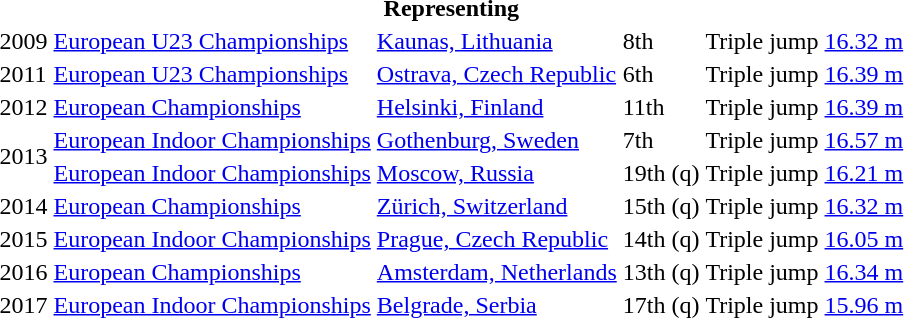<table>
<tr>
<th colspan="6">Representing </th>
</tr>
<tr>
<td>2009</td>
<td><a href='#'>European U23 Championships</a></td>
<td><a href='#'>Kaunas, Lithuania</a></td>
<td>8th</td>
<td>Triple jump</td>
<td><a href='#'>16.32 m</a></td>
</tr>
<tr>
<td>2011</td>
<td><a href='#'>European U23 Championships</a></td>
<td><a href='#'>Ostrava, Czech Republic</a></td>
<td>6th</td>
<td>Triple jump</td>
<td><a href='#'>16.39 m</a></td>
</tr>
<tr>
<td>2012</td>
<td><a href='#'>European Championships</a></td>
<td><a href='#'>Helsinki, Finland</a></td>
<td>11th</td>
<td>Triple jump</td>
<td><a href='#'>16.39 m</a></td>
</tr>
<tr>
<td rowspan=2>2013</td>
<td><a href='#'>European Indoor Championships</a></td>
<td><a href='#'>Gothenburg, Sweden</a></td>
<td>7th</td>
<td>Triple jump</td>
<td><a href='#'>16.57 m</a></td>
</tr>
<tr>
<td><a href='#'>European Indoor Championships</a></td>
<td><a href='#'>Moscow, Russia</a></td>
<td>19th (q)</td>
<td>Triple jump</td>
<td><a href='#'>16.21 m</a></td>
</tr>
<tr>
<td>2014</td>
<td><a href='#'>European Championships</a></td>
<td><a href='#'>Zürich, Switzerland</a></td>
<td>15th (q)</td>
<td>Triple jump</td>
<td><a href='#'>16.32 m</a></td>
</tr>
<tr>
<td>2015</td>
<td><a href='#'>European Indoor Championships</a></td>
<td><a href='#'>Prague, Czech Republic</a></td>
<td>14th (q)</td>
<td>Triple jump</td>
<td><a href='#'>16.05 m</a></td>
</tr>
<tr>
<td>2016</td>
<td><a href='#'>European Championships</a></td>
<td><a href='#'>Amsterdam, Netherlands</a></td>
<td>13th (q)</td>
<td>Triple jump</td>
<td><a href='#'>16.34 m</a></td>
</tr>
<tr>
<td>2017</td>
<td><a href='#'>European Indoor Championships</a></td>
<td><a href='#'>Belgrade, Serbia</a></td>
<td>17th (q)</td>
<td>Triple jump</td>
<td><a href='#'>15.96 m</a></td>
</tr>
</table>
